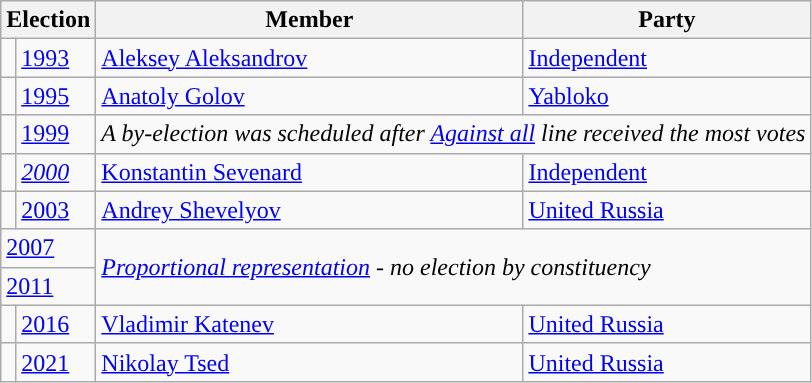<table class="wikitable">
<tr>
<th colspan="2">Election</th>
<th>Member</th>
<th>Party</th>
</tr>
<tr>
<td style="background-color:"></td>
<td><a href='#'>1993</a></td>
<td><a href='#'>Aleksey Aleksandrov</a></td>
<td><a href='#'>Independent</a></td>
</tr>
<tr>
<td style="background-color:"></td>
<td><a href='#'>1995</a></td>
<td><a href='#'>Anatoly Golov</a></td>
<td><a href='#'>Yabloko</a></td>
</tr>
<tr>
<td style="background-color:"></td>
<td><a href='#'>1999</a></td>
<td colspan=2><em>A by-election was scheduled after <a href='#'>Against all</a> line received the most votes</em></td>
</tr>
<tr>
<td style="background-color:"></td>
<td><em><a href='#'>2000</a></em></td>
<td><a href='#'>Konstantin Sevenard</a></td>
<td><a href='#'>Independent</a></td>
</tr>
<tr>
<td style="background-color:"></td>
<td><a href='#'>2003</a></td>
<td><a href='#'>Andrey Shevelyov</a></td>
<td><a href='#'>United Russia</a></td>
</tr>
<tr>
<td colspan=2><a href='#'>2007</a></td>
<td colspan=2 rowspan=2><em><a href='#'>Proportional representation</a> - no election by constituency</em></td>
</tr>
<tr>
<td colspan=2><a href='#'>2011</a></td>
</tr>
<tr>
<td style="background-color: "></td>
<td><a href='#'>2016</a></td>
<td><a href='#'>Vladimir Katenev</a></td>
<td><a href='#'>United Russia</a></td>
</tr>
<tr>
<td style="background-color: "></td>
<td><a href='#'>2021</a></td>
<td><a href='#'>Nikolay Tsed</a></td>
<td><a href='#'>United Russia</a></td>
</tr>
</table>
